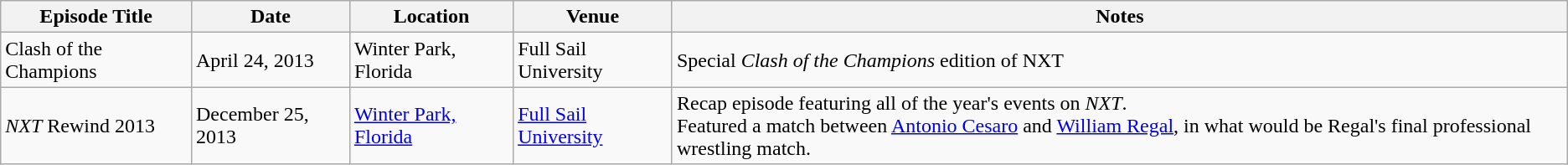<table class="wikitable sortable" font-size="85%">
<tr>
<th>Episode Title</th>
<th>Date</th>
<th>Location</th>
<th>Venue</th>
<th>Notes</th>
</tr>
<tr>
<td>Clash of the Champions</td>
<td>April 24, 2013</td>
<td>Winter Park, Florida</td>
<td>Full Sail University</td>
<td>Special <em>Clash of the Champions</em> edition of NXT</td>
</tr>
<tr>
<td><em>NXT</em> Rewind 2013</td>
<td>December 25, 2013</td>
<td><a href='#'>Winter Park, Florida</a></td>
<td><a href='#'>Full Sail University</a></td>
<td>Recap episode featuring all of the year's events on <em>NXT</em>.<br>Featured a match between <a href='#'>Antonio Cesaro</a> and <a href='#'>William Regal</a>, in what would be Regal's final professional wrestling match.</td>
</tr>
</table>
